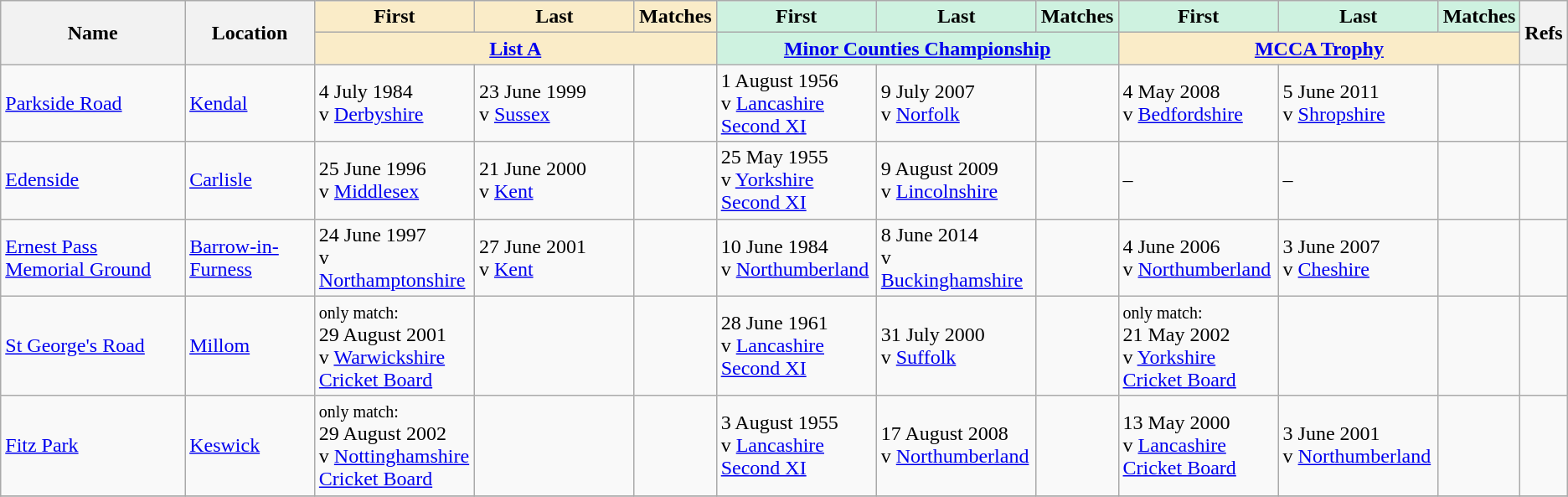<table class="wikitable sortable">
<tr>
<th rowspan="2">Name</th>
<th rowspan="2">Location</th>
<th width="120" class="unsortable" style="background:#faecc8">First</th>
<th width="120" class="unsortable" style="background:#faecc8">Last</th>
<th style="background:#faecc8">Matches</th>
<th width="120" class="unsortable" style="background:#cef2e0">First</th>
<th width="120" class="unsortable" style="background:#cef2e0">Last</th>
<th style="background:#cef2e0">Matches</th>
<th width="120" class="unsortable" style="background:#cef2e0">First</th>
<th width="120" class="unsortable" style="background:#cef2e0">Last</th>
<th style="background:#cef2e0">Matches</th>
<th rowspan="2" class="unsortable">Refs</th>
</tr>
<tr class="unsortable">
<th colspan="3" style="background:#faecc8"><a href='#'>List A</a></th>
<th colspan="3" style="background:#cef2e0"><a href='#'>Minor Counties Championship</a></th>
<th colspan="3" style="background:#faecc8"><a href='#'>MCCA Trophy</a></th>
</tr>
<tr>
<td><a href='#'>Parkside Road</a></td>
<td><a href='#'>Kendal</a></td>
<td>4 July 1984<br>v <a href='#'>Derbyshire</a></td>
<td>23 June 1999<br>v <a href='#'>Sussex</a></td>
<td></td>
<td>1 August 1956<br>v <a href='#'>Lancashire Second XI</a></td>
<td>9 July 2007<br>v <a href='#'>Norfolk</a></td>
<td></td>
<td>4 May 2008<br>v <a href='#'>Bedfordshire</a></td>
<td>5 June 2011<br>v <a href='#'>Shropshire</a></td>
<td></td>
<td></td>
</tr>
<tr>
<td><a href='#'>Edenside</a><br></td>
<td><a href='#'>Carlisle</a></td>
<td>25 June 1996<br>v <a href='#'>Middlesex</a></td>
<td>21 June 2000<br>v <a href='#'>Kent</a></td>
<td></td>
<td>25 May 1955<br>v <a href='#'>Yorkshire Second XI</a></td>
<td>9 August 2009<br>v <a href='#'>Lincolnshire</a></td>
<td></td>
<td>–</td>
<td>–</td>
<td></td>
<td></td>
</tr>
<tr>
<td><a href='#'>Ernest Pass Memorial Ground</a></td>
<td><a href='#'>Barrow-in-Furness</a></td>
<td>24 June 1997<br>v <a href='#'>Northamptonshire</a></td>
<td>27 June 2001<br>v <a href='#'>Kent</a></td>
<td></td>
<td>10 June 1984<br>v <a href='#'>Northumberland</a></td>
<td>8 June 2014<br>v <a href='#'>Buckinghamshire</a></td>
<td></td>
<td>4 June 2006<br>v <a href='#'>Northumberland</a></td>
<td>3 June 2007<br>v <a href='#'>Cheshire</a></td>
<td></td>
<td></td>
</tr>
<tr>
<td><a href='#'>St George's Road</a><br></td>
<td><a href='#'>Millom</a></td>
<td><small>only match:</small><br>29 August 2001<br>v <a href='#'>Warwickshire Cricket Board</a></td>
<td> </td>
<td></td>
<td>28 June 1961<br>v <a href='#'>Lancashire Second XI</a></td>
<td>31 July 2000<br>v <a href='#'>Suffolk</a></td>
<td></td>
<td><small>only match:</small><br>21 May 2002<br>v <a href='#'>Yorkshire Cricket Board</a></td>
<td> </td>
<td></td>
<td></td>
</tr>
<tr>
<td><a href='#'>Fitz Park</a><br></td>
<td><a href='#'>Keswick</a></td>
<td><small>only match:</small><br>29 August 2002<br>v <a href='#'>Nottinghamshire Cricket Board</a></td>
<td> </td>
<td></td>
<td>3 August 1955<br>v <a href='#'>Lancashire Second XI</a></td>
<td>17 August 2008<br>v <a href='#'>Northumberland</a></td>
<td></td>
<td>13 May 2000<br>v <a href='#'>Lancashire Cricket Board</a></td>
<td>3 June 2001<br>v <a href='#'>Northumberland</a></td>
<td></td>
<td></td>
</tr>
<tr>
</tr>
</table>
